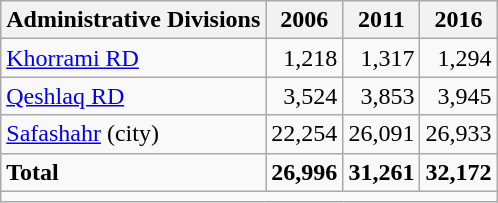<table class="wikitable">
<tr>
<th>Administrative Divisions</th>
<th>2006</th>
<th>2011</th>
<th>2016</th>
</tr>
<tr>
<td><a href='#'>Khorrami RD</a></td>
<td style="text-align: right;">1,218</td>
<td style="text-align: right;">1,317</td>
<td style="text-align: right;">1,294</td>
</tr>
<tr>
<td><a href='#'>Qeshlaq RD</a></td>
<td style="text-align: right;">3,524</td>
<td style="text-align: right;">3,853</td>
<td style="text-align: right;">3,945</td>
</tr>
<tr>
<td><a href='#'>Safashahr</a> (city)</td>
<td style="text-align: right;">22,254</td>
<td style="text-align: right;">26,091</td>
<td style="text-align: right;">26,933</td>
</tr>
<tr>
<td><strong>Total</strong></td>
<td style="text-align: right;"><strong>26,996</strong></td>
<td style="text-align: right;"><strong>31,261</strong></td>
<td style="text-align: right;"><strong>32,172</strong></td>
</tr>
<tr>
<td colspan=4></td>
</tr>
</table>
